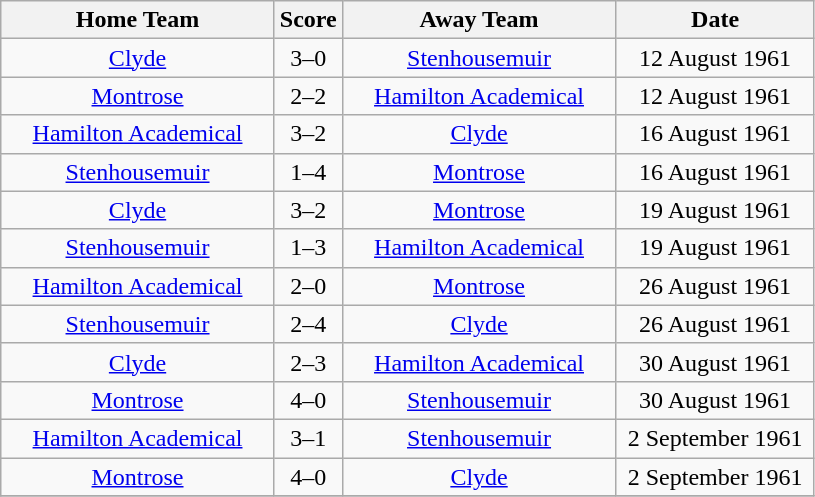<table class="wikitable" style="text-align:center;">
<tr>
<th width=175>Home Team</th>
<th width=20>Score</th>
<th width=175>Away Team</th>
<th width= 125>Date</th>
</tr>
<tr>
<td><a href='#'>Clyde</a></td>
<td>3–0</td>
<td><a href='#'>Stenhousemuir</a></td>
<td>12 August 1961</td>
</tr>
<tr>
<td><a href='#'>Montrose</a></td>
<td>2–2</td>
<td><a href='#'>Hamilton Academical</a></td>
<td>12 August 1961</td>
</tr>
<tr>
<td><a href='#'>Hamilton Academical</a></td>
<td>3–2</td>
<td><a href='#'>Clyde</a></td>
<td>16 August 1961</td>
</tr>
<tr>
<td><a href='#'>Stenhousemuir</a></td>
<td>1–4</td>
<td><a href='#'>Montrose</a></td>
<td>16 August 1961</td>
</tr>
<tr>
<td><a href='#'>Clyde</a></td>
<td>3–2</td>
<td><a href='#'>Montrose</a></td>
<td>19 August 1961</td>
</tr>
<tr>
<td><a href='#'>Stenhousemuir</a></td>
<td>1–3</td>
<td><a href='#'>Hamilton Academical</a></td>
<td>19 August 1961</td>
</tr>
<tr>
<td><a href='#'>Hamilton Academical</a></td>
<td>2–0</td>
<td><a href='#'>Montrose</a></td>
<td>26 August 1961</td>
</tr>
<tr>
<td><a href='#'>Stenhousemuir</a></td>
<td>2–4</td>
<td><a href='#'>Clyde</a></td>
<td>26 August 1961</td>
</tr>
<tr>
<td><a href='#'>Clyde</a></td>
<td>2–3</td>
<td><a href='#'>Hamilton Academical</a></td>
<td>30 August 1961</td>
</tr>
<tr>
<td><a href='#'>Montrose</a></td>
<td>4–0</td>
<td><a href='#'>Stenhousemuir</a></td>
<td>30 August 1961</td>
</tr>
<tr>
<td><a href='#'>Hamilton Academical</a></td>
<td>3–1</td>
<td><a href='#'>Stenhousemuir</a></td>
<td>2 September 1961</td>
</tr>
<tr>
<td><a href='#'>Montrose</a></td>
<td>4–0</td>
<td><a href='#'>Clyde</a></td>
<td>2 September 1961</td>
</tr>
<tr>
</tr>
</table>
